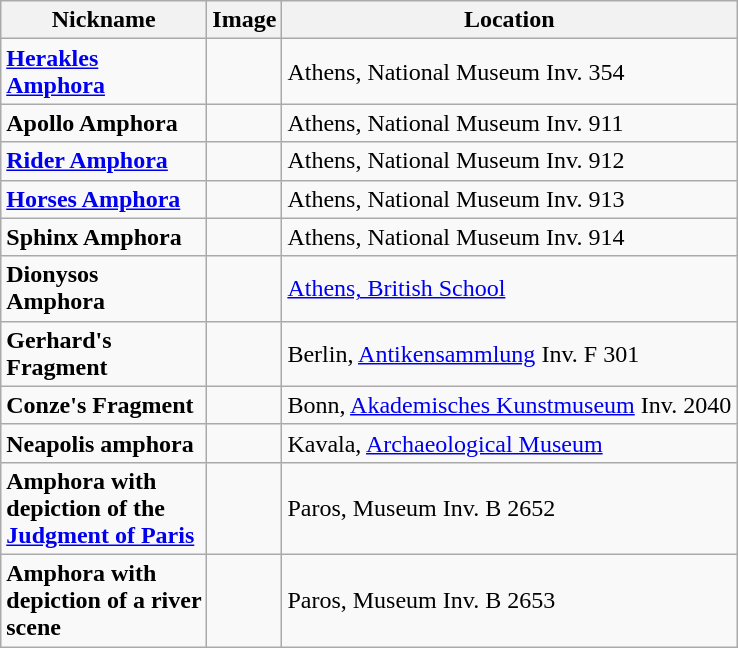<table class="wikitable">
<tr>
<th style="width: 130px;">Nickname</th>
<th>Image</th>
<th>Location</th>
</tr>
<tr>
<td style="width: 130px;"><strong><a href='#'>Herakles Amphora</a></strong></td>
<td></td>
<td>Athens, National Museum Inv. 354</td>
</tr>
<tr>
<td style="width: 130px;"><strong>Apollo Amphora</strong></td>
<td></td>
<td>Athens, National Museum Inv. 911</td>
</tr>
<tr>
<td style="width: 130px;"><strong><a href='#'>Rider Amphora</a></strong></td>
<td></td>
<td>Athens, National Museum Inv. 912</td>
</tr>
<tr>
<td style="width: 130px;"><strong><a href='#'>Horses Amphora</a></strong></td>
<td></td>
<td>Athens, National Museum Inv. 913</td>
</tr>
<tr>
<td style="width: 130px;"><strong>Sphinx Amphora</strong></td>
<td></td>
<td>Athens, National Museum Inv. 914</td>
</tr>
<tr>
<td style="width: 130px;"><strong>Dionysos Amphora</strong></td>
<td></td>
<td><a href='#'>Athens, British School</a></td>
</tr>
<tr>
<td style="width: 130px;"><strong>Gerhard's Fragment</strong></td>
<td></td>
<td>Berlin, <a href='#'>Antikensammlung</a> Inv. F 301</td>
</tr>
<tr>
<td style="width: 130px;"><strong>Conze's Fragment</strong></td>
<td></td>
<td>Bonn, <a href='#'>Akademisches Kunstmuseum</a> Inv. 2040</td>
</tr>
<tr>
<td style="width: 130px;"><strong>Neapolis amphora</strong></td>
<td></td>
<td>Kavala, <a href='#'>Archaeological Museum</a></td>
</tr>
<tr>
<td style="width: 130px;"><strong>Amphora with depiction of the <a href='#'>Judgment of Paris</a></strong></td>
<td></td>
<td>Paros, Museum Inv. B 2652</td>
</tr>
<tr>
<td style="width: 130px;"><strong>Amphora with depiction of a river scene</strong></td>
<td></td>
<td>Paros, Museum Inv. B 2653</td>
</tr>
</table>
